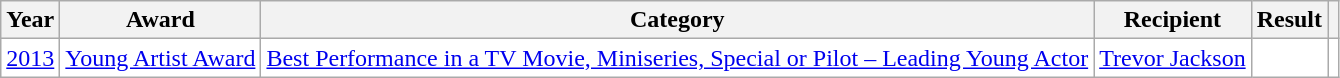<table class="wikitable" rowspan=6; style="text-align: center; background:#ffffff;">
<tr>
<th>Year</th>
<th>Award</th>
<th>Category</th>
<th>Recipient</th>
<th>Result</th>
<th></th>
</tr>
<tr>
<td><a href='#'>2013</a></td>
<td><a href='#'>Young Artist Award</a></td>
<td><a href='#'>Best Performance in a TV Movie, Miniseries, Special or Pilot – Leading Young Actor</a></td>
<td><a href='#'>Trevor Jackson</a></td>
<td></td>
<td></td>
</tr>
</table>
